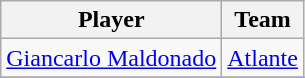<table class="wikitable">
<tr>
<th>Player</th>
<th>Team</th>
</tr>
<tr>
<td> <a href='#'>Giancarlo Maldonado</a></td>
<td> <a href='#'>Atlante</a></td>
</tr>
<tr>
</tr>
</table>
